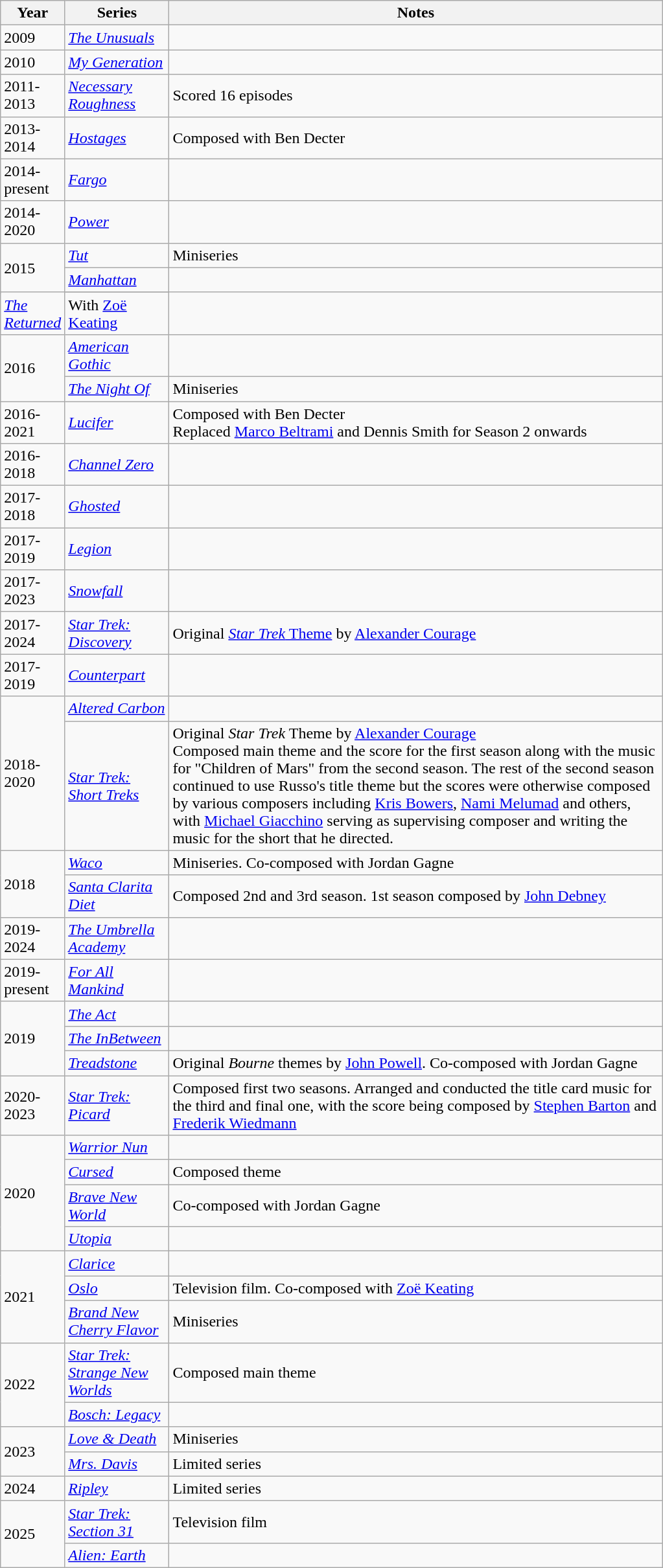<table class="wikitable">
<tr>
<th width="50">Year</th>
<th width="100">Series</th>
<th width="500">Notes</th>
</tr>
<tr>
<td>2009</td>
<td align="left"><em><a href='#'>The Unusuals</a></em></td>
<td></td>
</tr>
<tr>
<td>2010</td>
<td align="left"><em><a href='#'>My Generation</a></em></td>
<td></td>
</tr>
<tr>
<td>2011-2013</td>
<td align="left"><em><a href='#'>Necessary Roughness</a></em></td>
<td>Scored 16 episodes</td>
</tr>
<tr>
<td>2013-2014</td>
<td align="left"><em><a href='#'>Hostages</a></em></td>
<td>Composed with Ben Decter</td>
</tr>
<tr>
<td>2014-present</td>
<td align="left"><em><a href='#'>Fargo</a></em></td>
<td></td>
</tr>
<tr>
<td>2014-2020</td>
<td align="left"><em><a href='#'>Power</a></em></td>
<td></td>
</tr>
<tr>
<td rowspan=3>2015</td>
<td align="left"><em><a href='#'>Tut</a></em></td>
<td>Miniseries</td>
</tr>
<tr>
<td align="left"><em><a href='#'>Manhattan</a></em></td>
<td></td>
</tr>
<tr>
</tr>
<tr>
<td align="left"><em><a href='#'>The Returned</a></em></td>
<td>With <a href='#'>Zoë Keating</a></td>
</tr>
<tr>
<td rowspan=2>2016</td>
<td align="left"><em><a href='#'>American Gothic</a></em></td>
<td></td>
</tr>
<tr>
<td align="left"><em><a href='#'>The Night Of</a></em></td>
<td>Miniseries</td>
</tr>
<tr>
<td>2016-2021</td>
<td align="left"><em><a href='#'>Lucifer</a></em></td>
<td>Composed with Ben Decter<br>Replaced <a href='#'>Marco Beltrami</a> and Dennis Smith for Season 2 onwards</td>
</tr>
<tr>
<td>2016-2018</td>
<td><em><a href='#'>Channel Zero</a></em></td>
<td></td>
</tr>
<tr>
<td>2017-2018</td>
<td align="left"><em><a href='#'>Ghosted</a></em></td>
<td></td>
</tr>
<tr>
<td>2017-2019</td>
<td align="left"><em><a href='#'>Legion</a></em></td>
<td></td>
</tr>
<tr>
<td>2017-2023</td>
<td align="left"><em><a href='#'>Snowfall</a></em></td>
<td></td>
</tr>
<tr>
<td>2017-2024</td>
<td align="left"><em><a href='#'>Star Trek: Discovery</a></em></td>
<td>Original <a href='#'><em>Star Trek</em> Theme</a> by <a href='#'>Alexander Courage</a></td>
</tr>
<tr>
<td>2017-2019</td>
<td align="left"><em><a href='#'>Counterpart</a></em></td>
<td></td>
</tr>
<tr>
<td rowspan=2>2018-2020</td>
<td align="left"><em><a href='#'>Altered Carbon</a></em></td>
<td></td>
</tr>
<tr>
<td align="left"><em><a href='#'>Star Trek: Short Treks</a></em></td>
<td>Original <em>Star Trek</em> Theme by <a href='#'>Alexander Courage</a><br>Composed main theme and the score for the first season along with the music for "Children of Mars" from the second season. The rest of the second season continued to use Russo's title theme but the scores were otherwise composed by various composers including <a href='#'>Kris Bowers</a>, <a href='#'>Nami Melumad</a> and others, with <a href='#'>Michael Giacchino</a> serving as supervising composer and writing the music for the short that he directed.</td>
</tr>
<tr>
<td rowspan=2>2018</td>
<td align="left"><em><a href='#'>Waco</a></em></td>
<td>Miniseries. Co-composed with Jordan Gagne</td>
</tr>
<tr>
<td align="left"><em><a href='#'>Santa Clarita Diet</a></em></td>
<td>Composed 2nd and 3rd season. 1st season composed by <a href='#'>John Debney</a></td>
</tr>
<tr>
<td>2019-2024</td>
<td align="left"><em><a href='#'>The Umbrella Academy</a></em></td>
<td></td>
</tr>
<tr>
<td>2019-present</td>
<td><em><a href='#'>For All Mankind</a></em></td>
<td></td>
</tr>
<tr>
<td rowspan=3>2019</td>
<td align="left"><em><a href='#'>The Act</a></em></td>
<td></td>
</tr>
<tr>
<td align="left"><em><a href='#'>The InBetween</a></em></td>
<td></td>
</tr>
<tr>
<td align="left"><em><a href='#'>Treadstone</a></em></td>
<td>Original <em>Bourne</em> themes by <a href='#'>John Powell</a>. Co-composed with Jordan Gagne</td>
</tr>
<tr>
<td>2020-2023</td>
<td align="left"><em><a href='#'>Star Trek: Picard</a></em></td>
<td>Composed first two seasons. Arranged and conducted the title card music for the third and final one, with the score being composed by <a href='#'>Stephen Barton</a> and <a href='#'>Frederik Wiedmann</a></td>
</tr>
<tr>
<td rowspan=4>2020</td>
<td align="left"><em><a href='#'>Warrior Nun</a></em></td>
<td></td>
</tr>
<tr>
<td align="left"><em><a href='#'>Cursed</a></em></td>
<td>Composed theme</td>
</tr>
<tr>
<td align="left"><em><a href='#'>Brave New World</a></em></td>
<td>Co-composed with Jordan Gagne</td>
</tr>
<tr>
<td align="left"><em><a href='#'>Utopia</a></em></td>
<td></td>
</tr>
<tr>
<td rowspan=3>2021</td>
<td align="left"><em><a href='#'>Clarice</a></em></td>
<td></td>
</tr>
<tr>
<td align="left"><em><a href='#'>Oslo</a></em></td>
<td>Television film. Co-composed with <a href='#'>Zoë Keating</a></td>
</tr>
<tr>
<td align="left"><em><a href='#'>Brand New Cherry Flavor</a></em></td>
<td>Miniseries</td>
</tr>
<tr>
<td rowspan=2>2022</td>
<td align="left"><em><a href='#'>Star Trek: Strange New Worlds</a></em></td>
<td>Composed main theme</td>
</tr>
<tr>
<td align="left"><em><a href='#'>Bosch: Legacy</a></em></td>
<td></td>
</tr>
<tr>
<td rowspan=2>2023</td>
<td align="left"><em><a href='#'>Love & Death</a></em></td>
<td>Miniseries</td>
</tr>
<tr>
<td align="left"><em><a href='#'>Mrs. Davis</a></em></td>
<td>Limited series</td>
</tr>
<tr>
<td>2024</td>
<td><em><a href='#'>Ripley</a></em></td>
<td>Limited series</td>
</tr>
<tr>
<td rowspan=2>2025</td>
<td><em><a href='#'>Star Trek: Section 31</a></em></td>
<td>Television film</td>
</tr>
<tr>
<td><em><a href='#'>Alien: Earth</a></em></td>
<td></td>
</tr>
</table>
